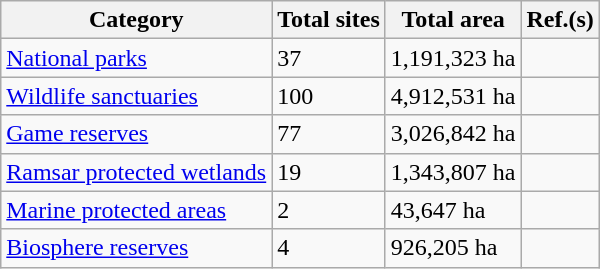<table class="wikitable">
<tr>
<th>Category</th>
<th>Total sites</th>
<th>Total area</th>
<th>Ref.(s)</th>
</tr>
<tr>
<td><a href='#'>National parks</a></td>
<td>37</td>
<td>1,191,323 ha</td>
<td></td>
</tr>
<tr>
<td><a href='#'>Wildlife sanctuaries</a></td>
<td>100</td>
<td>4,912,531 ha</td>
<td></td>
</tr>
<tr>
<td><a href='#'>Game reserves</a></td>
<td>77</td>
<td>3,026,842 ha</td>
<td></td>
</tr>
<tr>
<td><a href='#'>Ramsar protected wetlands</a></td>
<td>19</td>
<td>1,343,807 ha</td>
<td></td>
</tr>
<tr>
<td><a href='#'>Marine protected areas</a></td>
<td>2</td>
<td>43,647 ha</td>
<td></td>
</tr>
<tr>
<td><a href='#'>Biosphere reserves</a></td>
<td>4</td>
<td>926,205 ha</td>
<td></td>
</tr>
</table>
